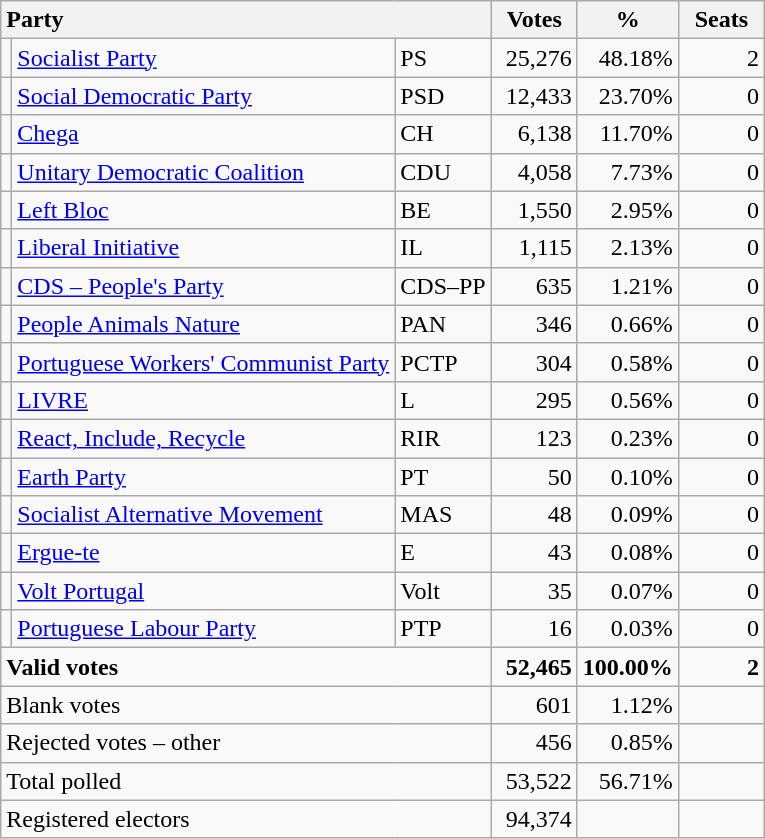<table class="wikitable" border="1" style="text-align:right;">
<tr>
<th style="text-align:left;" colspan=3>Party</th>
<th align=center width="50">Votes</th>
<th align=center width="50">%</th>
<th align=center width="50">Seats</th>
</tr>
<tr>
<td></td>
<td align=left><a href='#'>Socialist Party</a></td>
<td align=left>PS</td>
<td>25,276</td>
<td>48.18%</td>
<td>2</td>
</tr>
<tr>
<td></td>
<td align=left><a href='#'>Social Democratic Party</a></td>
<td align=left>PSD</td>
<td>12,433</td>
<td>23.70%</td>
<td>0</td>
</tr>
<tr>
<td></td>
<td align=left><a href='#'>Chega</a></td>
<td align=left>CH</td>
<td>6,138</td>
<td>11.70%</td>
<td>0</td>
</tr>
<tr>
<td></td>
<td align=left style="white-space: nowrap;"><a href='#'>Unitary Democratic Coalition</a></td>
<td align=left>CDU</td>
<td>4,058</td>
<td>7.73%</td>
<td>0</td>
</tr>
<tr>
<td></td>
<td align=left><a href='#'>Left Bloc</a></td>
<td align=left>BE</td>
<td>1,550</td>
<td>2.95%</td>
<td>0</td>
</tr>
<tr>
<td></td>
<td align=left><a href='#'>Liberal Initiative</a></td>
<td align=left>IL</td>
<td>1,115</td>
<td>2.13%</td>
<td>0</td>
</tr>
<tr>
<td></td>
<td align=left><a href='#'>CDS – People's Party</a></td>
<td align=left style="white-space: nowrap;">CDS–PP</td>
<td>635</td>
<td>1.21%</td>
<td>0</td>
</tr>
<tr>
<td></td>
<td align=left><a href='#'>People Animals Nature</a></td>
<td align=left>PAN</td>
<td>346</td>
<td>0.66%</td>
<td>0</td>
</tr>
<tr>
<td></td>
<td align=left><a href='#'>Portuguese Workers' Communist Party</a></td>
<td align=left>PCTP</td>
<td>304</td>
<td>0.58%</td>
<td>0</td>
</tr>
<tr>
<td></td>
<td align=left><a href='#'>LIVRE</a></td>
<td align=left>L</td>
<td>295</td>
<td>0.56%</td>
<td>0</td>
</tr>
<tr>
<td></td>
<td align=left><a href='#'>React, Include, Recycle</a></td>
<td align=left>RIR</td>
<td>123</td>
<td>0.23%</td>
<td>0</td>
</tr>
<tr>
<td></td>
<td align=left><a href='#'>Earth Party</a></td>
<td align=left>PT</td>
<td>50</td>
<td>0.10%</td>
<td>0</td>
</tr>
<tr>
<td></td>
<td align=left><a href='#'>Socialist Alternative Movement</a></td>
<td align=left>MAS</td>
<td>48</td>
<td>0.09%</td>
<td>0</td>
</tr>
<tr>
<td></td>
<td align=left><a href='#'>Ergue-te</a></td>
<td align=left>E</td>
<td>43</td>
<td>0.08%</td>
<td>0</td>
</tr>
<tr>
<td></td>
<td align=left><a href='#'>Volt Portugal</a></td>
<td align=left>Volt</td>
<td>35</td>
<td>0.07%</td>
<td>0</td>
</tr>
<tr>
<td></td>
<td align=left><a href='#'>Portuguese Labour Party</a></td>
<td align=left>PTP</td>
<td>16</td>
<td>0.03%</td>
<td>0</td>
</tr>
<tr style="font-weight:bold">
<td align=left colspan=3>Valid votes</td>
<td>52,465</td>
<td>100.00%</td>
<td>2</td>
</tr>
<tr>
<td align=left colspan=3>Blank votes</td>
<td>601</td>
<td>1.12%</td>
<td></td>
</tr>
<tr>
<td align=left colspan=3>Rejected votes – other</td>
<td>456</td>
<td>0.85%</td>
<td></td>
</tr>
<tr>
<td align=left colspan=3>Total polled</td>
<td>53,522</td>
<td>56.71%</td>
<td></td>
</tr>
<tr>
<td align=left colspan=3>Registered electors</td>
<td>94,374</td>
<td></td>
<td></td>
</tr>
</table>
